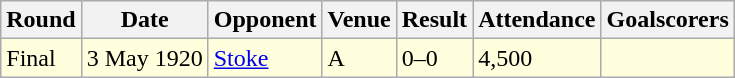<table class="wikitable">
<tr>
<th>Round</th>
<th>Date</th>
<th>Opponent</th>
<th>Venue</th>
<th>Result</th>
<th>Attendance</th>
<th>Goalscorers</th>
</tr>
<tr style="background-color: #ffffdd;">
<td>Final</td>
<td>3 May 1920</td>
<td><a href='#'>Stoke</a></td>
<td>A</td>
<td>0–0</td>
<td>4,500</td>
<td></td>
</tr>
</table>
